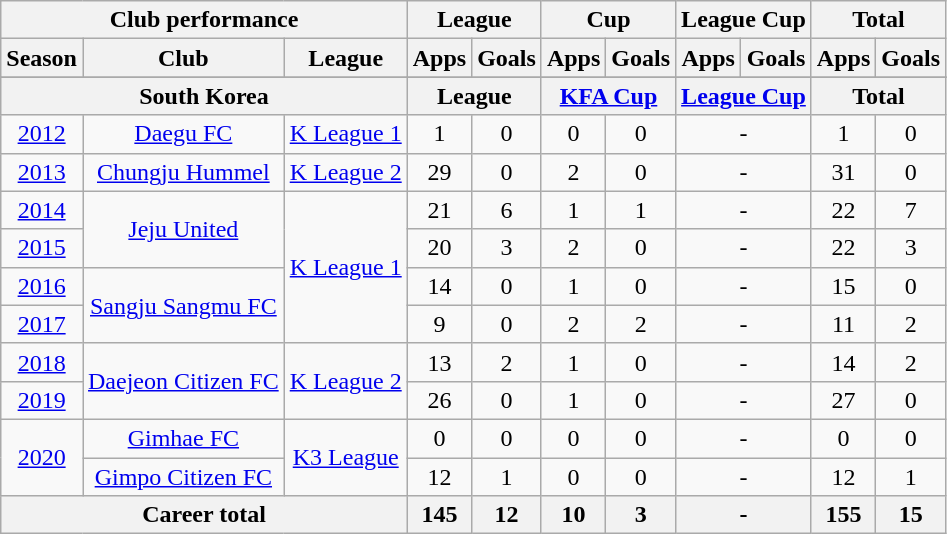<table class="wikitable" style="text-align:center">
<tr>
<th colspan=3>Club performance</th>
<th colspan=2>League</th>
<th colspan=2>Cup</th>
<th colspan=2>League Cup</th>
<th colspan=2>Total</th>
</tr>
<tr>
<th>Season</th>
<th>Club</th>
<th>League</th>
<th>Apps</th>
<th>Goals</th>
<th>Apps</th>
<th>Goals</th>
<th>Apps</th>
<th>Goals</th>
<th>Apps</th>
<th>Goals</th>
</tr>
<tr>
</tr>
<tr>
<th colspan=3>South Korea</th>
<th colspan=2>League</th>
<th colspan=2><a href='#'>KFA Cup</a></th>
<th colspan=2><a href='#'>League Cup</a></th>
<th colspan=2>Total</th>
</tr>
<tr>
<td><a href='#'>2012</a></td>
<td rowspan=1><a href='#'>Daegu FC</a></td>
<td rowspan=1><a href='#'>K League 1</a></td>
<td>1</td>
<td>0</td>
<td>0</td>
<td>0</td>
<td colspan=2>-</td>
<td>1</td>
<td>0</td>
</tr>
<tr>
<td><a href='#'>2013</a></td>
<td rowspan=1><a href='#'>Chungju Hummel</a></td>
<td rowspan=1><a href='#'>K League 2</a></td>
<td>29</td>
<td>0</td>
<td>2</td>
<td>0</td>
<td colspan=2>-</td>
<td>31</td>
<td>0</td>
</tr>
<tr>
<td><a href='#'>2014</a></td>
<td rowspan=2><a href='#'>Jeju United</a></td>
<td rowspan=4><a href='#'>K League 1</a></td>
<td>21</td>
<td>6</td>
<td>1</td>
<td>1</td>
<td colspan=2>-</td>
<td>22</td>
<td>7</td>
</tr>
<tr>
<td><a href='#'>2015</a></td>
<td>20</td>
<td>3</td>
<td>2</td>
<td>0</td>
<td colspan=2>-</td>
<td>22</td>
<td>3</td>
</tr>
<tr>
<td><a href='#'>2016</a></td>
<td rowspan=2><a href='#'>Sangju Sangmu FC</a></td>
<td>14</td>
<td>0</td>
<td>1</td>
<td>0</td>
<td colspan=2>-</td>
<td>15</td>
<td>0</td>
</tr>
<tr>
<td><a href='#'>2017</a></td>
<td>9</td>
<td>0</td>
<td>2</td>
<td>2</td>
<td colspan=2>-</td>
<td>11</td>
<td>2</td>
</tr>
<tr>
<td><a href='#'>2018</a></td>
<td rowspan=2><a href='#'>Daejeon Citizen FC</a></td>
<td rowspan=2><a href='#'>K League 2</a></td>
<td>13</td>
<td>2</td>
<td>1</td>
<td>0</td>
<td colspan=2>-</td>
<td>14</td>
<td>2</td>
</tr>
<tr>
<td><a href='#'>2019</a></td>
<td>26</td>
<td>0</td>
<td>1</td>
<td>0</td>
<td colspan=2>-</td>
<td>27</td>
<td>0</td>
</tr>
<tr>
<td rowspan=2><a href='#'>2020</a></td>
<td rowspan=1><a href='#'>Gimhae FC</a></td>
<td rowspan=2><a href='#'>K3 League</a></td>
<td>0</td>
<td>0</td>
<td>0</td>
<td>0</td>
<td colspan=2>-</td>
<td>0</td>
<td>0</td>
</tr>
<tr>
<td rowspan=1><a href='#'>Gimpo Citizen FC</a></td>
<td>12</td>
<td>1</td>
<td>0</td>
<td>0</td>
<td colspan=2>-</td>
<td>12</td>
<td>1</td>
</tr>
<tr>
<th colspan=3>Career total</th>
<th>145</th>
<th>12</th>
<th>10</th>
<th>3</th>
<th colspan=2>-</th>
<th>155</th>
<th>15</th>
</tr>
</table>
